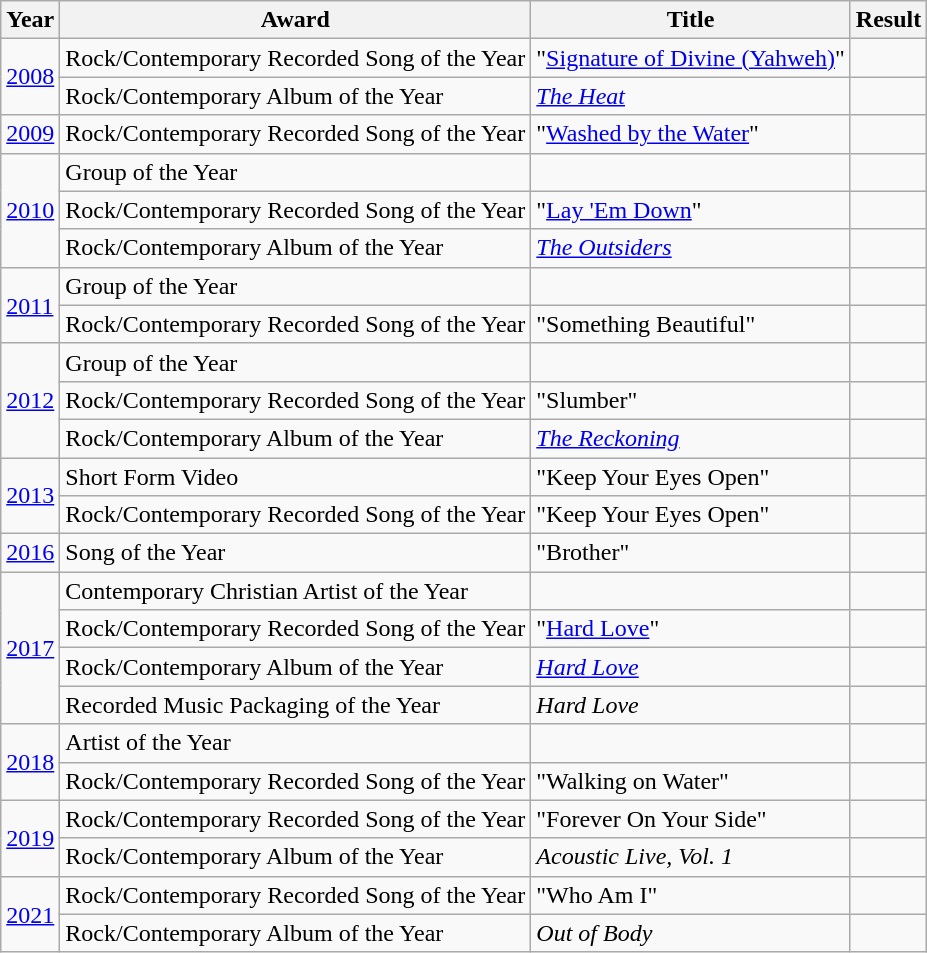<table class="wikitable">
<tr>
<th>Year</th>
<th>Award</th>
<th>Title</th>
<th>Result</th>
</tr>
<tr>
<td rowspan="2"><a href='#'>2008</a></td>
<td>Rock/Contemporary Recorded Song of the Year</td>
<td>"<a href='#'>Signature of Divine (Yahweh)</a>"</td>
<td></td>
</tr>
<tr>
<td>Rock/Contemporary Album of the Year</td>
<td><em><a href='#'>The Heat</a></em></td>
<td></td>
</tr>
<tr>
<td><a href='#'>2009</a></td>
<td>Rock/Contemporary Recorded Song of the Year</td>
<td>"<a href='#'>Washed by the Water</a>"</td>
<td></td>
</tr>
<tr>
<td rowspan="3"><a href='#'>2010</a></td>
<td>Group of the Year</td>
<td></td>
<td></td>
</tr>
<tr>
<td>Rock/Contemporary Recorded Song of the Year</td>
<td>"<a href='#'>Lay 'Em Down</a>"</td>
<td></td>
</tr>
<tr>
<td>Rock/Contemporary Album of the Year</td>
<td><em><a href='#'>The Outsiders</a></em></td>
<td></td>
</tr>
<tr>
<td rowspan="2"><a href='#'>2011</a></td>
<td>Group of the Year</td>
<td></td>
<td></td>
</tr>
<tr>
<td>Rock/Contemporary Recorded Song of the Year</td>
<td>"Something Beautiful"</td>
<td></td>
</tr>
<tr>
<td rowspan="3"><a href='#'>2012</a></td>
<td>Group of the Year</td>
<td></td>
<td></td>
</tr>
<tr>
<td>Rock/Contemporary Recorded Song of the Year</td>
<td>"Slumber"</td>
<td></td>
</tr>
<tr>
<td>Rock/Contemporary Album of the Year</td>
<td><em><a href='#'>The Reckoning</a></em></td>
<td></td>
</tr>
<tr>
<td rowspan="2"><a href='#'>2013</a></td>
<td>Short Form Video</td>
<td>"Keep Your Eyes Open"</td>
<td></td>
</tr>
<tr>
<td>Rock/Contemporary Recorded Song of the Year</td>
<td>"Keep Your Eyes Open"</td>
<td></td>
</tr>
<tr>
<td><a href='#'>2016</a></td>
<td>Song of the Year</td>
<td>"Brother"</td>
<td></td>
</tr>
<tr>
<td rowspan="4"><a href='#'>2017</a></td>
<td>Contemporary Christian Artist of the Year</td>
<td></td>
<td></td>
</tr>
<tr>
<td>Rock/Contemporary Recorded Song of the Year</td>
<td>"<a href='#'>Hard Love</a>" </td>
<td></td>
</tr>
<tr>
<td>Rock/Contemporary Album of the Year</td>
<td><em><a href='#'>Hard Love</a></em></td>
<td></td>
</tr>
<tr>
<td>Recorded Music Packaging of the Year</td>
<td><em>Hard Love</em></td>
<td></td>
</tr>
<tr>
<td rowspan="2"><a href='#'>2018</a></td>
<td>Artist of the Year</td>
<td></td>
<td></td>
</tr>
<tr>
<td>Rock/Contemporary Recorded Song of the Year</td>
<td>"Walking on Water"</td>
<td></td>
</tr>
<tr>
<td rowspan="2"><a href='#'>2019</a></td>
<td>Rock/Contemporary Recorded Song of the Year</td>
<td>"Forever On Your Side" </td>
<td></td>
</tr>
<tr>
<td>Rock/Contemporary Album of the Year</td>
<td><em>Acoustic Live, Vol. 1</em></td>
<td></td>
</tr>
<tr>
<td rowspan="2"><a href='#'>2021</a></td>
<td>Rock/Contemporary Recorded Song of the Year</td>
<td>"Who Am I"</td>
<td></td>
</tr>
<tr>
<td>Rock/Contemporary Album of the Year</td>
<td><em>Out of Body</em></td>
<td></td>
</tr>
</table>
